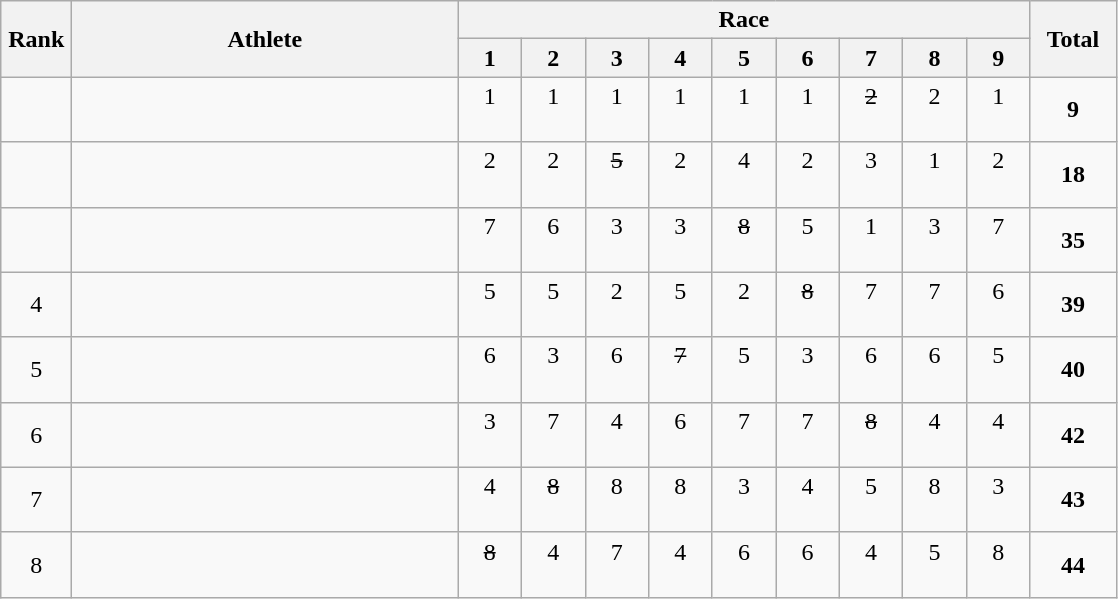<table | class="wikitable" style="text-align:center;">
<tr>
<th rowspan="2" width=40>Rank</th>
<th rowspan="2" width=250>Athlete</th>
<th colspan="9">Race</th>
<th rowspan="2" width=50>Total</th>
</tr>
<tr>
<th width=35>1</th>
<th width=35>2</th>
<th width=35>3</th>
<th width=35>4</th>
<th width=35>5</th>
<th width=35>6</th>
<th width=35>7</th>
<th width=35>8</th>
<th width=35>9</th>
</tr>
<tr>
<td></td>
<td align=left></td>
<td>1<br> </td>
<td>1<br> </td>
<td>1<br> </td>
<td>1<br> </td>
<td>1<br> </td>
<td>1<br> </td>
<td><s>2</s><br> </td>
<td>2<br> </td>
<td>1<br> </td>
<td><strong>9</strong></td>
</tr>
<tr>
<td></td>
<td align=left></td>
<td>2<br> </td>
<td>2<br> </td>
<td><s>5</s><br> </td>
<td>2<br> </td>
<td>4<br> </td>
<td>2<br> </td>
<td>3<br> </td>
<td>1<br> </td>
<td>2<br> </td>
<td><strong>18</strong></td>
</tr>
<tr>
<td></td>
<td align=left></td>
<td>7<br> </td>
<td>6<br> </td>
<td>3<br> </td>
<td>3<br> </td>
<td><s>8</s><br> </td>
<td>5<br> </td>
<td>1<br> </td>
<td>3<br> </td>
<td>7<br> </td>
<td><strong>35</strong></td>
</tr>
<tr>
<td>4</td>
<td align=left></td>
<td>5<br> </td>
<td>5<br> </td>
<td>2<br> </td>
<td>5<br> </td>
<td>2<br> </td>
<td><s>8</s><br> </td>
<td>7<br> </td>
<td>7<br> </td>
<td>6<br> </td>
<td><strong>39</strong></td>
</tr>
<tr>
<td>5</td>
<td align=left></td>
<td>6<br> </td>
<td>3<br> </td>
<td>6<br> </td>
<td><s>7</s><br> </td>
<td>5<br> </td>
<td>3<br> </td>
<td>6<br> </td>
<td>6<br> </td>
<td>5<br> </td>
<td><strong>40</strong></td>
</tr>
<tr>
<td>6</td>
<td align=left></td>
<td>3<br> </td>
<td>7<br> </td>
<td>4<br> </td>
<td>6<br> </td>
<td>7<br> </td>
<td>7<br> </td>
<td><s>8</s><br> </td>
<td>4<br> </td>
<td>4<br> </td>
<td><strong>42</strong></td>
</tr>
<tr>
<td>7</td>
<td align=left></td>
<td>4<br> </td>
<td><s>8</s><br> </td>
<td>8<br> </td>
<td>8<br> </td>
<td>3<br> </td>
<td>4<br> </td>
<td>5<br> </td>
<td>8<br> </td>
<td>3<br> </td>
<td><strong>43</strong></td>
</tr>
<tr>
<td>8</td>
<td align=left></td>
<td><s>8</s><br> </td>
<td>4<br> </td>
<td>7<br> </td>
<td>4<br> </td>
<td>6<br> </td>
<td>6<br> </td>
<td>4<br> </td>
<td>5<br> </td>
<td>8<br> </td>
<td><strong>44</strong></td>
</tr>
</table>
